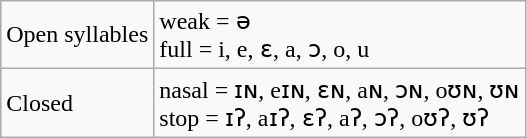<table class="wikitable">
<tr>
<td>Open syllables</td>
<td>weak = ə<br>full = i, e, ɛ, a, ɔ, o, u</td>
</tr>
<tr>
<td>Closed</td>
<td>nasal = ɪɴ, eɪɴ, ɛɴ, aɴ, ɔɴ, oʊɴ, ʊɴ<br>stop = ɪʔ, aɪʔ, ɛʔ, aʔ, ɔʔ, oʊʔ, ʊʔ</td>
</tr>
</table>
